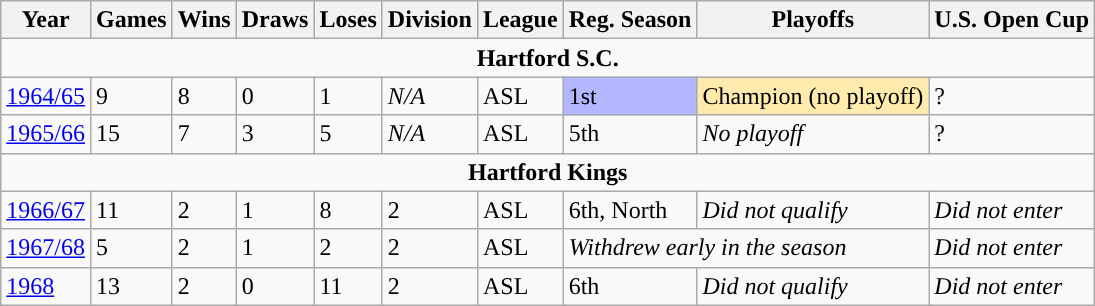<table class="wikitable">
<tr>
<th>Year</th>
<th>Games</th>
<th>Wins</th>
<th>Draws</th>
<th>Loses</th>
<th>Division</th>
<th>League</th>
<th>Reg. Season</th>
<th>Playoffs</th>
<th>U.S. Open Cup</th>
</tr>
<tr>
<td colspan="10" style="text-align:center;"><strong>Hartford S.C.</strong></td>
</tr>
<tr>
<td><a href='#'>1964/65</a></td>
<td>9</td>
<td>8</td>
<td>0</td>
<td>1</td>
<td><em>N/A</em></td>
<td>ASL</td>
<td bgcolor="B3B7FF">1st</td>
<td bgcolor="FFEBAD">Champion (no playoff)</td>
<td>?</td>
</tr>
<tr>
<td><a href='#'>1965/66</a></td>
<td>15</td>
<td>7</td>
<td>3</td>
<td>5</td>
<td><em>N/A</em></td>
<td>ASL</td>
<td>5th</td>
<td><em>No playoff</em></td>
<td>?</td>
</tr>
<tr>
<td colspan="10" style="text-align:center;"><strong>Hartford Kings</strong></td>
</tr>
<tr>
<td><a href='#'>1966/67</a></td>
<td>11</td>
<td>2</td>
<td>1</td>
<td>8</td>
<td>2</td>
<td>ASL</td>
<td>6th, North</td>
<td><em>Did not qualify</em></td>
<td><em>Did not enter</em></td>
</tr>
<tr>
<td><a href='#'>1967/68</a></td>
<td>5</td>
<td>2</td>
<td>1</td>
<td>2</td>
<td>2</td>
<td>ASL</td>
<td colspan=2><em>Withdrew early in the season</em></td>
<td><em>Did not enter</em></td>
</tr>
<tr>
<td><a href='#'>1968</a></td>
<td>13</td>
<td>2</td>
<td>0</td>
<td>11</td>
<td>2</td>
<td>ASL</td>
<td>6th</td>
<td><em>Did not qualify</em></td>
<td><em>Did not enter</em></td>
</tr>
</table>
